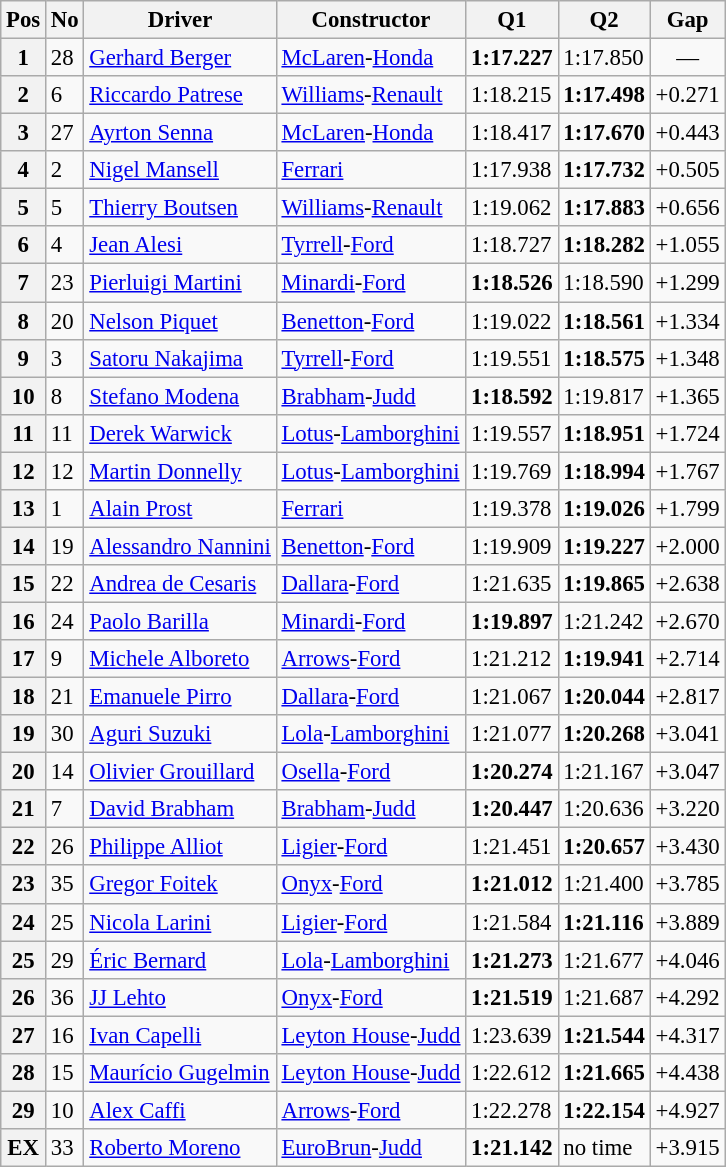<table class="wikitable sortable" style="font-size: 95%;">
<tr>
<th>Pos</th>
<th>No</th>
<th>Driver</th>
<th>Constructor</th>
<th>Q1</th>
<th>Q2</th>
<th>Gap</th>
</tr>
<tr>
<th>1</th>
<td>28</td>
<td> <a href='#'>Gerhard Berger</a></td>
<td><a href='#'>McLaren</a>-<a href='#'>Honda</a></td>
<td><strong>1:17.227</strong></td>
<td>1:17.850</td>
<td align="center">—</td>
</tr>
<tr>
<th>2</th>
<td>6</td>
<td> <a href='#'>Riccardo Patrese</a></td>
<td><a href='#'>Williams</a>-<a href='#'>Renault</a></td>
<td>1:18.215</td>
<td><strong>1:17.498</strong></td>
<td>+0.271</td>
</tr>
<tr>
<th>3</th>
<td>27</td>
<td> <a href='#'>Ayrton Senna</a></td>
<td><a href='#'>McLaren</a>-<a href='#'>Honda</a></td>
<td>1:18.417</td>
<td><strong>1:17.670</strong></td>
<td>+0.443</td>
</tr>
<tr>
<th>4</th>
<td>2</td>
<td> <a href='#'>Nigel Mansell</a></td>
<td><a href='#'>Ferrari</a></td>
<td>1:17.938</td>
<td><strong>1:17.732</strong></td>
<td>+0.505</td>
</tr>
<tr>
<th>5</th>
<td>5</td>
<td> <a href='#'>Thierry Boutsen</a></td>
<td><a href='#'>Williams</a>-<a href='#'>Renault</a></td>
<td>1:19.062</td>
<td><strong>1:17.883</strong></td>
<td>+0.656</td>
</tr>
<tr>
<th>6</th>
<td>4</td>
<td> <a href='#'>Jean Alesi</a></td>
<td><a href='#'>Tyrrell</a>-<a href='#'>Ford</a></td>
<td>1:18.727</td>
<td><strong>1:18.282</strong></td>
<td>+1.055</td>
</tr>
<tr>
<th>7</th>
<td>23</td>
<td> <a href='#'>Pierluigi Martini</a></td>
<td><a href='#'>Minardi</a>-<a href='#'>Ford</a></td>
<td><strong>1:18.526</strong></td>
<td>1:18.590</td>
<td>+1.299</td>
</tr>
<tr>
<th>8</th>
<td>20</td>
<td> <a href='#'>Nelson Piquet</a></td>
<td><a href='#'>Benetton</a>-<a href='#'>Ford</a></td>
<td>1:19.022</td>
<td><strong>1:18.561</strong></td>
<td>+1.334</td>
</tr>
<tr>
<th>9</th>
<td>3</td>
<td> <a href='#'>Satoru Nakajima</a></td>
<td><a href='#'>Tyrrell</a>-<a href='#'>Ford</a></td>
<td>1:19.551</td>
<td><strong>1:18.575</strong></td>
<td>+1.348</td>
</tr>
<tr>
<th>10</th>
<td>8</td>
<td> <a href='#'>Stefano Modena</a></td>
<td><a href='#'>Brabham</a>-<a href='#'>Judd</a></td>
<td><strong>1:18.592</strong></td>
<td>1:19.817</td>
<td>+1.365</td>
</tr>
<tr>
<th>11</th>
<td>11</td>
<td> <a href='#'>Derek Warwick</a></td>
<td><a href='#'>Lotus</a>-<a href='#'>Lamborghini</a></td>
<td>1:19.557</td>
<td><strong>1:18.951</strong></td>
<td>+1.724</td>
</tr>
<tr>
<th>12</th>
<td>12</td>
<td> <a href='#'>Martin Donnelly</a></td>
<td><a href='#'>Lotus</a>-<a href='#'>Lamborghini</a></td>
<td>1:19.769</td>
<td><strong>1:18.994</strong></td>
<td>+1.767</td>
</tr>
<tr>
<th>13</th>
<td>1</td>
<td> <a href='#'>Alain Prost</a></td>
<td><a href='#'>Ferrari</a></td>
<td>1:19.378</td>
<td><strong>1:19.026</strong></td>
<td>+1.799</td>
</tr>
<tr>
<th>14</th>
<td>19</td>
<td> <a href='#'>Alessandro Nannini</a></td>
<td><a href='#'>Benetton</a>-<a href='#'>Ford</a></td>
<td>1:19.909</td>
<td><strong>1:19.227</strong></td>
<td>+2.000</td>
</tr>
<tr>
<th>15</th>
<td>22</td>
<td> <a href='#'>Andrea de Cesaris</a></td>
<td><a href='#'>Dallara</a>-<a href='#'>Ford</a></td>
<td>1:21.635</td>
<td><strong>1:19.865</strong></td>
<td>+2.638</td>
</tr>
<tr>
<th>16</th>
<td>24</td>
<td> <a href='#'>Paolo Barilla</a></td>
<td><a href='#'>Minardi</a>-<a href='#'>Ford</a></td>
<td><strong>1:19.897</strong></td>
<td>1:21.242</td>
<td>+2.670</td>
</tr>
<tr>
<th>17</th>
<td>9</td>
<td> <a href='#'>Michele Alboreto</a></td>
<td><a href='#'>Arrows</a>-<a href='#'>Ford</a></td>
<td>1:21.212</td>
<td><strong>1:19.941</strong></td>
<td>+2.714</td>
</tr>
<tr>
<th>18</th>
<td>21</td>
<td> <a href='#'>Emanuele Pirro</a></td>
<td><a href='#'>Dallara</a>-<a href='#'>Ford</a></td>
<td>1:21.067</td>
<td><strong>1:20.044</strong></td>
<td>+2.817</td>
</tr>
<tr>
<th>19</th>
<td>30</td>
<td> <a href='#'>Aguri Suzuki</a></td>
<td><a href='#'>Lola</a>-<a href='#'>Lamborghini</a></td>
<td>1:21.077</td>
<td><strong>1:20.268</strong></td>
<td>+3.041</td>
</tr>
<tr>
<th>20</th>
<td>14</td>
<td> <a href='#'>Olivier Grouillard</a></td>
<td><a href='#'>Osella</a>-<a href='#'>Ford</a></td>
<td><strong>1:20.274</strong></td>
<td>1:21.167</td>
<td>+3.047</td>
</tr>
<tr>
<th>21</th>
<td>7</td>
<td> <a href='#'>David Brabham</a></td>
<td><a href='#'>Brabham</a>-<a href='#'>Judd</a></td>
<td><strong>1:20.447</strong></td>
<td>1:20.636</td>
<td>+3.220</td>
</tr>
<tr>
<th>22</th>
<td>26</td>
<td> <a href='#'>Philippe Alliot</a></td>
<td><a href='#'>Ligier</a>-<a href='#'>Ford</a></td>
<td>1:21.451</td>
<td><strong>1:20.657</strong></td>
<td>+3.430</td>
</tr>
<tr>
<th>23</th>
<td>35</td>
<td> <a href='#'>Gregor Foitek</a></td>
<td><a href='#'>Onyx</a>-<a href='#'>Ford</a></td>
<td><strong>1:21.012</strong></td>
<td>1:21.400</td>
<td>+3.785</td>
</tr>
<tr>
<th>24</th>
<td>25</td>
<td> <a href='#'>Nicola Larini</a></td>
<td><a href='#'>Ligier</a>-<a href='#'>Ford</a></td>
<td>1:21.584</td>
<td><strong>1:21.116</strong></td>
<td>+3.889</td>
</tr>
<tr>
<th>25</th>
<td>29</td>
<td> <a href='#'>Éric Bernard</a></td>
<td><a href='#'>Lola</a>-<a href='#'>Lamborghini</a></td>
<td><strong>1:21.273</strong></td>
<td>1:21.677</td>
<td>+4.046</td>
</tr>
<tr>
<th>26</th>
<td>36</td>
<td> <a href='#'>JJ Lehto</a></td>
<td><a href='#'>Onyx</a>-<a href='#'>Ford</a></td>
<td><strong>1:21.519</strong></td>
<td>1:21.687</td>
<td>+4.292</td>
</tr>
<tr>
<th>27</th>
<td>16</td>
<td> <a href='#'>Ivan Capelli</a></td>
<td><a href='#'>Leyton House</a>-<a href='#'>Judd</a></td>
<td>1:23.639</td>
<td><strong>1:21.544</strong></td>
<td>+4.317</td>
</tr>
<tr>
<th>28</th>
<td>15</td>
<td> <a href='#'>Maurício Gugelmin</a></td>
<td><a href='#'>Leyton House</a>-<a href='#'>Judd</a></td>
<td>1:22.612</td>
<td><strong>1:21.665</strong></td>
<td>+4.438</td>
</tr>
<tr>
<th>29</th>
<td>10</td>
<td> <a href='#'>Alex Caffi</a></td>
<td><a href='#'>Arrows</a>-<a href='#'>Ford</a></td>
<td>1:22.278</td>
<td><strong>1:22.154</strong></td>
<td>+4.927</td>
</tr>
<tr>
<th>EX</th>
<td>33</td>
<td> <a href='#'>Roberto Moreno</a></td>
<td><a href='#'>EuroBrun</a>-<a href='#'>Judd</a></td>
<td><strong>1:21.142</strong></td>
<td>no time</td>
<td>+3.915</td>
</tr>
</table>
